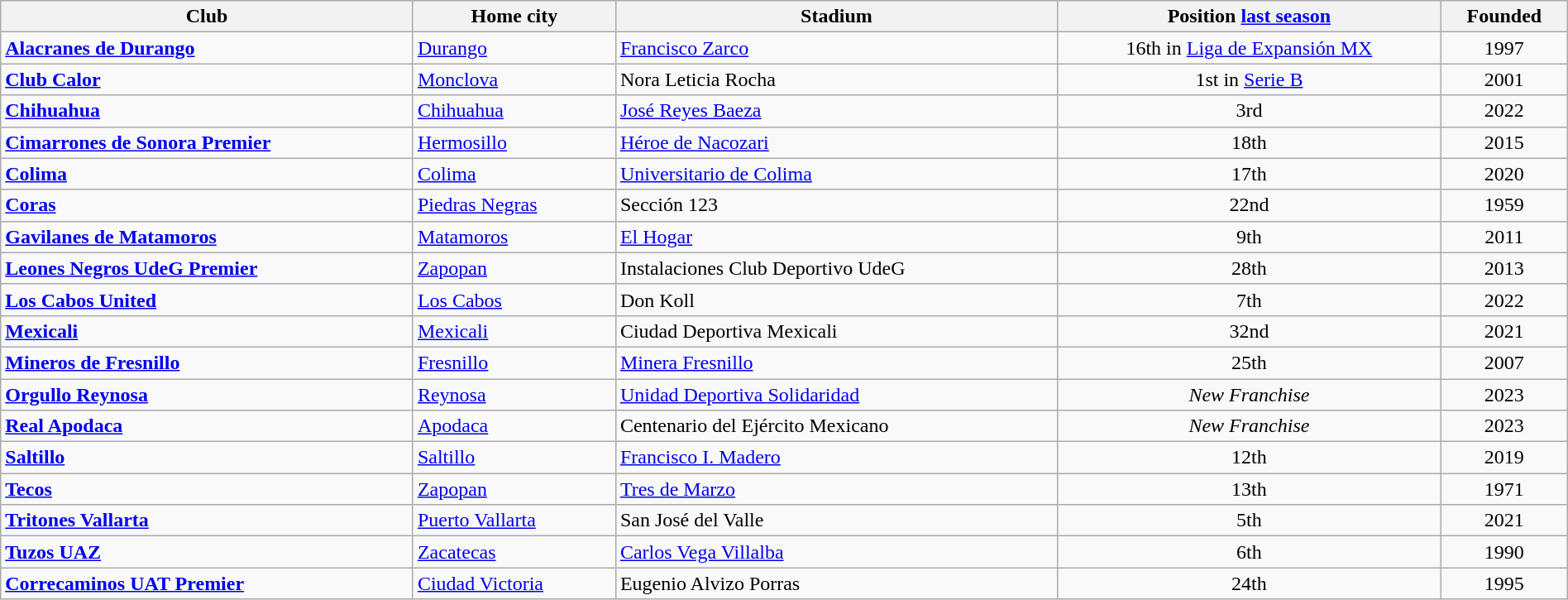<table class="wikitable sortable" width="100%" style="font-size:100%">
<tr>
<th>Club</th>
<th>Home city</th>
<th>Stadium</th>
<th>Position <a href='#'>last season</a></th>
<th>Founded</th>
</tr>
<tr>
<td style="text-align:left;"><strong><a href='#'>Alacranes de Durango</a></strong></td>
<td><a href='#'>Durango</a></td>
<td><a href='#'>Francisco Zarco</a></td>
<td align=center>16th in <a href='#'>Liga de Expansión MX</a></td>
<td align=center>1997</td>
</tr>
<tr>
<td style="text-align:left;"><strong><a href='#'>Club Calor</a></strong></td>
<td><a href='#'>Monclova</a></td>
<td>Nora Leticia Rocha</td>
<td align=center>1st in <a href='#'>Serie B</a></td>
<td align=center>2001</td>
</tr>
<tr>
<td style="text-align:left;"><strong><a href='#'>Chihuahua</a></strong></td>
<td><a href='#'>Chihuahua</a></td>
<td><a href='#'>José Reyes Baeza</a></td>
<td align=center>3rd</td>
<td align=center>2022</td>
</tr>
<tr>
<td style="text-align:left;"><strong><a href='#'>Cimarrones de Sonora Premier</a></strong></td>
<td><a href='#'>Hermosillo</a></td>
<td><a href='#'>Héroe de Nacozari</a></td>
<td align=center>18th</td>
<td align=center>2015</td>
</tr>
<tr>
<td style="text-align:left;"><strong><a href='#'>Colima</a></strong></td>
<td><a href='#'>Colima</a></td>
<td><a href='#'>Universitario de Colima</a></td>
<td align=center>17th</td>
<td align=center>2020</td>
</tr>
<tr>
<td style="text-align:left;"><strong><a href='#'>Coras</a></strong></td>
<td><a href='#'>Piedras Negras</a></td>
<td>Sección 123</td>
<td align=center>22nd</td>
<td align=center>1959</td>
</tr>
<tr>
<td style="text-align:left;"><strong><a href='#'>Gavilanes de Matamoros</a></strong></td>
<td><a href='#'>Matamoros</a></td>
<td><a href='#'>El Hogar</a></td>
<td align=center>9th</td>
<td align=center>2011</td>
</tr>
<tr>
<td style="text-align:left;"><strong><a href='#'>Leones Negros UdeG Premier</a></strong></td>
<td><a href='#'>Zapopan</a></td>
<td>Instalaciones Club Deportivo UdeG</td>
<td align=center>28th</td>
<td align=center>2013</td>
</tr>
<tr>
<td style="text-align:left;"><strong><a href='#'>Los Cabos United</a></strong></td>
<td><a href='#'>Los Cabos</a></td>
<td>Don Koll</td>
<td align=center>7th</td>
<td align=center>2022</td>
</tr>
<tr>
<td style="text-align:left;"><strong><a href='#'>Mexicali</a></strong></td>
<td><a href='#'>Mexicali</a></td>
<td>Ciudad Deportiva Mexicali</td>
<td align=center>32nd</td>
<td align=center>2021</td>
</tr>
<tr>
<td style="text-align:left;"><strong><a href='#'>Mineros de Fresnillo</a></strong></td>
<td><a href='#'>Fresnillo</a></td>
<td><a href='#'>Minera Fresnillo</a></td>
<td align=center>25th</td>
<td align=center>2007</td>
</tr>
<tr>
<td style="text-align:left;"><strong><a href='#'>Orgullo Reynosa</a></strong></td>
<td><a href='#'>Reynosa</a></td>
<td><a href='#'>Unidad Deportiva Solidaridad</a></td>
<td align=center><em>New Franchise</em></td>
<td align=center>2023</td>
</tr>
<tr>
<td style="text-align:left;"><strong><a href='#'>Real Apodaca</a></strong></td>
<td><a href='#'>Apodaca</a></td>
<td>Centenario del Ejército Mexicano</td>
<td align=center><em>New Franchise</em></td>
<td align=center>2023</td>
</tr>
<tr>
<td style="text-align:left;"><strong><a href='#'>Saltillo</a></strong></td>
<td><a href='#'>Saltillo</a></td>
<td><a href='#'>Francisco I. Madero</a></td>
<td align=center>12th</td>
<td align=center>2019</td>
</tr>
<tr>
<td style="text-align:left;"><strong><a href='#'>Tecos</a></strong></td>
<td><a href='#'>Zapopan</a></td>
<td><a href='#'>Tres de Marzo</a></td>
<td align=center>13th</td>
<td align=center>1971</td>
</tr>
<tr>
<td style="text-align:left;"><strong><a href='#'>Tritones Vallarta</a></strong></td>
<td><a href='#'>Puerto Vallarta</a></td>
<td>San José del Valle</td>
<td align=center>5th</td>
<td align=center>2021</td>
</tr>
<tr>
<td style="text-align:left;"><strong><a href='#'>Tuzos UAZ</a></strong></td>
<td><a href='#'>Zacatecas</a></td>
<td><a href='#'>Carlos Vega Villalba</a></td>
<td align=center>6th</td>
<td align=center>1990</td>
</tr>
<tr>
<td style="text-align:left;"><strong><a href='#'>Correcaminos UAT Premier</a></strong></td>
<td><a href='#'>Ciudad Victoria</a></td>
<td>Eugenio Alvizo Porras</td>
<td align=center>24th</td>
<td align=center>1995</td>
</tr>
</table>
